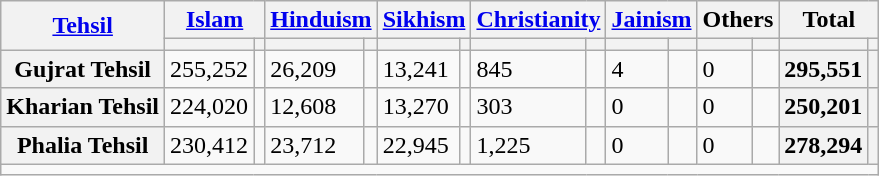<table class="wikitable sortable">
<tr>
<th rowspan="2"><a href='#'>Tehsil</a></th>
<th colspan="2"><a href='#'>Islam</a> </th>
<th colspan="2"><a href='#'>Hinduism</a> </th>
<th colspan="2"><a href='#'>Sikhism</a> </th>
<th colspan="2"><a href='#'>Christianity</a> </th>
<th colspan="2"><a href='#'>Jainism</a> </th>
<th colspan="2">Others</th>
<th colspan="2">Total</th>
</tr>
<tr>
<th><a href='#'></a></th>
<th></th>
<th></th>
<th></th>
<th></th>
<th></th>
<th></th>
<th></th>
<th></th>
<th></th>
<th></th>
<th></th>
<th></th>
<th></th>
</tr>
<tr>
<th>Gujrat Tehsil</th>
<td>255,252</td>
<td></td>
<td>26,209</td>
<td></td>
<td>13,241</td>
<td></td>
<td>845</td>
<td></td>
<td>4</td>
<td></td>
<td>0</td>
<td></td>
<th>295,551</th>
<th></th>
</tr>
<tr>
<th>Kharian Tehsil</th>
<td>224,020</td>
<td></td>
<td>12,608</td>
<td></td>
<td>13,270</td>
<td></td>
<td>303</td>
<td></td>
<td>0</td>
<td></td>
<td>0</td>
<td></td>
<th>250,201</th>
<th></th>
</tr>
<tr>
<th>Phalia Tehsil</th>
<td>230,412</td>
<td></td>
<td>23,712</td>
<td></td>
<td>22,945</td>
<td></td>
<td>1,225</td>
<td></td>
<td>0</td>
<td></td>
<td>0</td>
<td></td>
<th>278,294</th>
<th></th>
</tr>
<tr class="sortbottom">
<td colspan="15"></td>
</tr>
</table>
